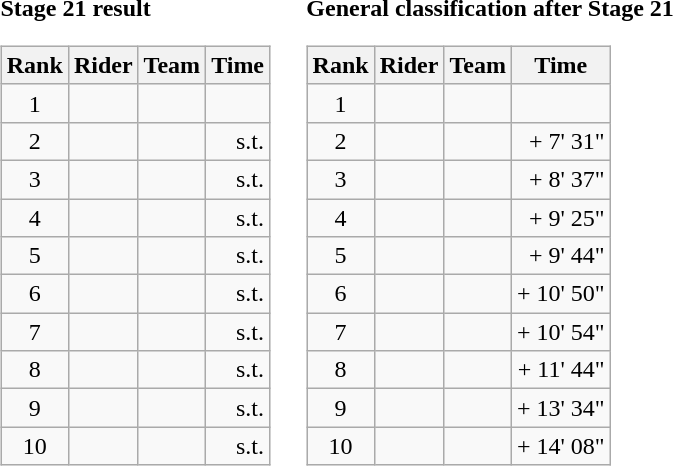<table>
<tr>
<td><strong>Stage 21 result</strong><br><table class="wikitable">
<tr>
<th scope="col">Rank</th>
<th scope="col">Rider</th>
<th scope="col">Team</th>
<th scope="col">Time</th>
</tr>
<tr>
<td style="text-align:center;">1</td>
<td></td>
<td></td>
<td style="text-align:right;"></td>
</tr>
<tr>
<td style="text-align:center;">2</td>
<td></td>
<td></td>
<td style="text-align:right;">s.t.</td>
</tr>
<tr>
<td style="text-align:center;">3</td>
<td></td>
<td></td>
<td style="text-align:right;">s.t.</td>
</tr>
<tr>
<td style="text-align:center;">4</td>
<td></td>
<td></td>
<td style="text-align:right;">s.t.</td>
</tr>
<tr>
<td style="text-align:center;">5</td>
<td></td>
<td></td>
<td style="text-align:right;">s.t.</td>
</tr>
<tr>
<td style="text-align:center;">6</td>
<td></td>
<td></td>
<td style="text-align:right;">s.t.</td>
</tr>
<tr>
<td style="text-align:center;">7</td>
<td></td>
<td></td>
<td style="text-align:right;">s.t.</td>
</tr>
<tr>
<td style="text-align:center;">8</td>
<td></td>
<td></td>
<td style="text-align:right;">s.t.</td>
</tr>
<tr>
<td style="text-align:center;">9</td>
<td></td>
<td></td>
<td style="text-align:right;">s.t.</td>
</tr>
<tr>
<td style="text-align:center;">10</td>
<td></td>
<td></td>
<td style="text-align:right;">s.t.</td>
</tr>
</table>
</td>
<td></td>
<td><strong>General classification after Stage 21</strong><br><table class="wikitable">
<tr>
<th scope="col">Rank</th>
<th scope="col">Rider</th>
<th scope="col">Team</th>
<th scope="col">Time</th>
</tr>
<tr>
<td style="text-align:center;">1</td>
<td></td>
<td></td>
<td style="text-align:right;"></td>
</tr>
<tr>
<td style="text-align:center;">2</td>
<td></td>
<td></td>
<td style="text-align:right;">+ 7' 31"</td>
</tr>
<tr>
<td style="text-align:center;">3</td>
<td></td>
<td></td>
<td style="text-align:right;">+ 8' 37"</td>
</tr>
<tr>
<td style="text-align:center;">4</td>
<td></td>
<td></td>
<td style="text-align:right;">+ 9' 25"</td>
</tr>
<tr>
<td style="text-align:center;">5</td>
<td></td>
<td></td>
<td style="text-align:right;">+ 9' 44"</td>
</tr>
<tr>
<td style="text-align:center;">6</td>
<td></td>
<td></td>
<td style="text-align:right;">+ 10' 50"</td>
</tr>
<tr>
<td style="text-align:center;">7</td>
<td></td>
<td></td>
<td style="text-align:right;">+ 10' 54"</td>
</tr>
<tr>
<td style="text-align:center;">8</td>
<td></td>
<td></td>
<td style="text-align:right;">+ 11' 44"</td>
</tr>
<tr>
<td style="text-align:center;">9</td>
<td></td>
<td></td>
<td style="text-align:right;">+ 13' 34"</td>
</tr>
<tr>
<td style="text-align:center;">10</td>
<td></td>
<td></td>
<td style="text-align:right;">+ 14' 08"</td>
</tr>
</table>
</td>
</tr>
</table>
